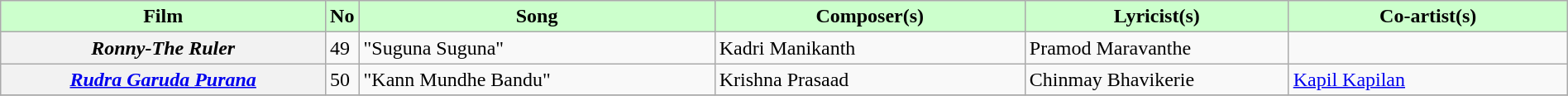<table class="wikitable plainrowheaders" width="100%">
<tr style="background:#cfc; text-align:center;">
<td scope="col" width=21%><strong>Film</strong></td>
<td><strong>No</strong></td>
<td scope="col" width=23%><strong>Song</strong></td>
<td scope="col" width=20%><strong>Composer(s)</strong></td>
<td scope="col" width=17%><strong>Lyricist(s)</strong></td>
<td scope="col" width=18%><strong>Co-artist(s)</strong></td>
</tr>
<tr>
<th><em>Ronny-The Ruler</em></th>
<td>49</td>
<td>"Suguna Suguna"</td>
<td>Kadri Manikanth</td>
<td>Pramod Maravanthe</td>
<td></td>
</tr>
<tr>
<th><em><a href='#'>Rudra Garuda Purana</a></em></th>
<td>50</td>
<td>"Kann Mundhe Bandu"</td>
<td>Krishna Prasaad</td>
<td>Chinmay Bhavikerie</td>
<td><a href='#'>Kapil Kapilan</a></td>
</tr>
<tr>
</tr>
</table>
